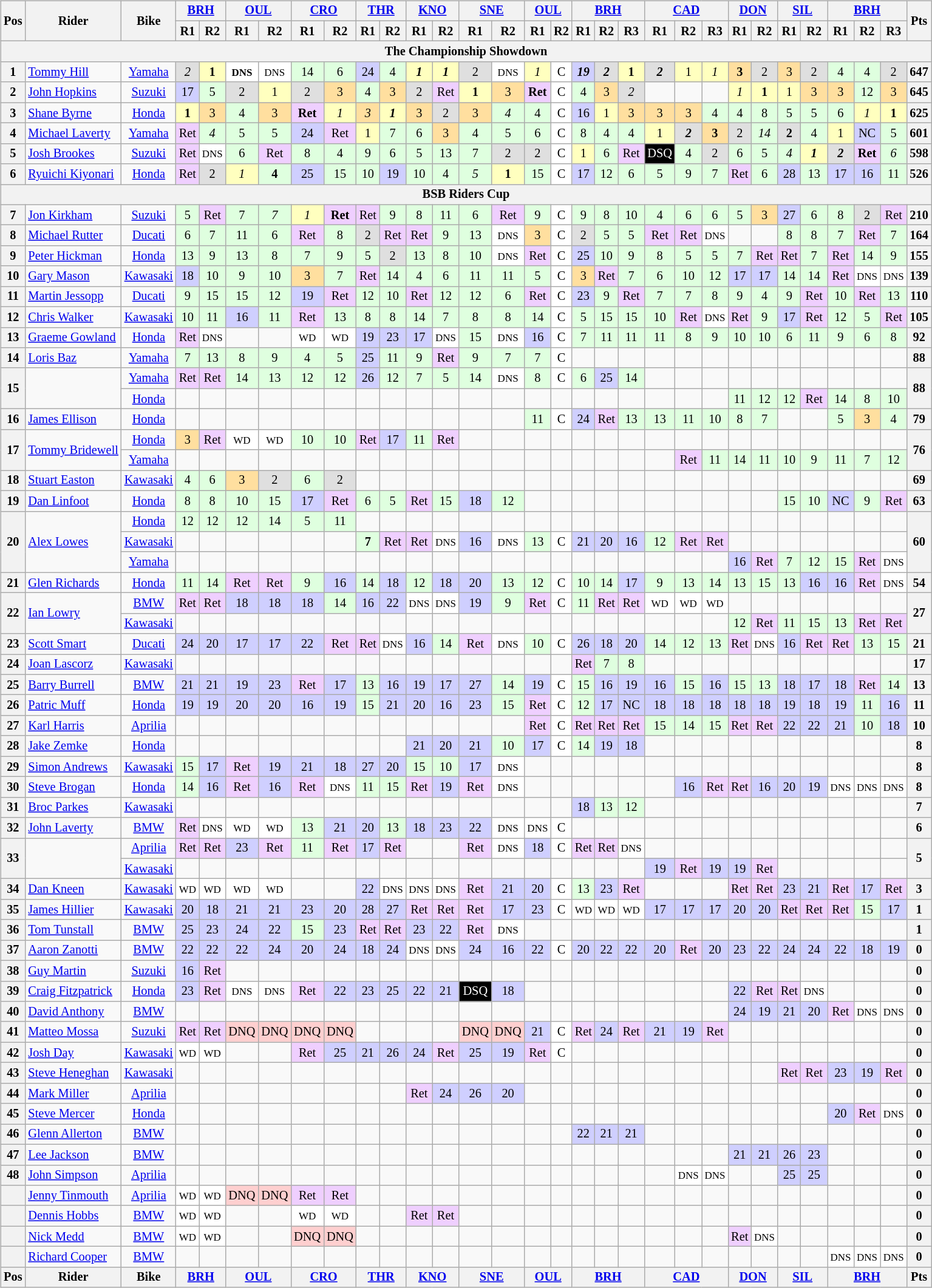<table>
<tr>
<td><br><table class="wikitable" style="font-size: 85%; text-align: center;">
<tr valign="top">
<th valign="middle" rowspan=2>Pos</th>
<th valign="middle" rowspan=2>Rider</th>
<th valign="middle" rowspan=2>Bike</th>
<th colspan=2><a href='#'>BRH</a><br></th>
<th colspan=2><a href='#'>OUL</a><br></th>
<th colspan=2><a href='#'>CRO</a><br></th>
<th colspan=2><a href='#'>THR</a><br></th>
<th colspan=2><a href='#'>KNO</a><br></th>
<th colspan=2><a href='#'>SNE</a><br></th>
<th colspan=2><a href='#'>OUL</a><br></th>
<th colspan=3><a href='#'>BRH</a><br></th>
<th colspan=3><a href='#'>CAD</a><br></th>
<th colspan=2><a href='#'>DON</a><br></th>
<th colspan=2><a href='#'>SIL</a><br></th>
<th colspan=3><a href='#'>BRH</a><br></th>
<th valign="middle" rowspan=2>Pts</th>
</tr>
<tr>
<th>R1</th>
<th>R2</th>
<th>R1</th>
<th>R2</th>
<th>R1</th>
<th>R2</th>
<th>R1</th>
<th>R2</th>
<th>R1</th>
<th>R2</th>
<th>R1</th>
<th>R2</th>
<th>R1</th>
<th>R2</th>
<th>R1</th>
<th>R2</th>
<th>R3</th>
<th>R1</th>
<th>R2</th>
<th>R3</th>
<th>R1</th>
<th>R2</th>
<th>R1</th>
<th>R2</th>
<th>R1</th>
<th>R2</th>
<th>R3</th>
</tr>
<tr>
<th colspan=36>The Championship Showdown</th>
</tr>
<tr>
<th>1</th>
<td align="left"> <a href='#'>Tommy Hill</a></td>
<td><a href='#'>Yamaha</a></td>
<td style="background:#dfdfdf;"><em>2</em></td>
<td style="background:#ffffbf;"><strong>1</strong></td>
<td style="background:#ffffff;"><small><strong>DNS</strong></small></td>
<td style="background:#FFFFFF;"><small>DNS</small></td>
<td style="background:#dfffdf;">14</td>
<td style="background:#dfffdf;">6</td>
<td style="background:#CFCFFF;">24</td>
<td style="background:#dfffdf;">4</td>
<td style="background:#ffffbf;"><strong><em>1</em></strong></td>
<td style="background:#ffffbf;"><strong><em>1</em></strong></td>
<td style="background:#dfdfdf;">2</td>
<td style="background:#FFFFFF;"><small>DNS</small></td>
<td style="background:#ffffbf;"><em>1</em></td>
<td style="background:#ffffff;">C</td>
<td style="background:#CFCFFF;"><strong><em>19</em></strong></td>
<td style="background:#dfdfdf;"><strong><em>2</em></strong></td>
<td style="background:#ffffbf;"><strong>1</strong></td>
<td style="background:#dfdfdf;"><strong><em>2</em></strong></td>
<td style="background:#ffffbf;">1</td>
<td style="background:#ffffbf;"><em>1</em></td>
<td style="background:#ffdf9f;"><strong>3</strong></td>
<td style="background:#dfdfdf;">2</td>
<td style="background:#ffdf9f;">3</td>
<td style="background:#dfdfdf;">2</td>
<td style="background:#dfffdf;">4</td>
<td style="background:#dfffdf;">4</td>
<td style="background:#dfdfdf;">2</td>
<th>647</th>
</tr>
<tr>
<th>2</th>
<td align="left"> <a href='#'>John Hopkins</a></td>
<td><a href='#'>Suzuki</a></td>
<td style="background:#CFCFFF;">17</td>
<td style="background:#dfffdf;">5</td>
<td style="background:#dfdfdf;">2</td>
<td style="background:#ffffbf;">1</td>
<td style="background:#dfdfdf;">2</td>
<td style="background:#ffdf9f;">3</td>
<td style="background:#dfffdf;">4</td>
<td style="background:#ffdf9f;">3</td>
<td style="background:#dfdfdf;">2</td>
<td style="background:#EFCFFF;">Ret</td>
<td style="background:#ffffbf;"><strong>1</strong></td>
<td style="background:#ffdf9f;">3</td>
<td style="background:#EFCFFF;"><strong>Ret</strong></td>
<td style="background:#ffffff;">C</td>
<td style="background:#dfffdf;">4</td>
<td style="background:#ffdf9f;">3</td>
<td style="background:#dfdfdf;"><em>2</em></td>
<td></td>
<td></td>
<td></td>
<td style="background:#ffffbf;"><em>1</em></td>
<td style="background:#ffffbf;"><strong>1</strong></td>
<td style="background:#ffffbf;">1</td>
<td style="background:#ffdf9f;">3</td>
<td style="background:#ffdf9f;">3</td>
<td style="background:#dfffdf;">12</td>
<td style="background:#ffdf9f;">3</td>
<th>645</th>
</tr>
<tr>
<th>3</th>
<td align="left"> <a href='#'>Shane Byrne</a></td>
<td><a href='#'>Honda</a></td>
<td style="background:#ffffbf;"><strong>1</strong></td>
<td style="background:#ffdf9f;">3</td>
<td style="background:#dfffdf;">4</td>
<td style="background:#ffdf9f;">3</td>
<td style="background:#EFCFFF;"><strong>Ret</strong></td>
<td style="background:#ffffbf;"><em>1</em></td>
<td style="background:#ffdf9f;"><em>3</em></td>
<td style="background:#ffffbf;"><strong><em>1</em></strong></td>
<td style="background:#ffdf9f;">3</td>
<td style="background:#dfdfdf;">2</td>
<td style="background:#ffdf9f;">3</td>
<td style="background:#dfffdf;"><em>4</em></td>
<td style="background:#dfffdf;">4</td>
<td style="background:#ffffff;">C</td>
<td style="background:#CFCFFF;">16</td>
<td style="background:#ffffbf;">1</td>
<td style="background:#ffdf9f;">3</td>
<td style="background:#ffdf9f;">3</td>
<td style="background:#ffdf9f;">3</td>
<td style="background:#dfffdf;">4</td>
<td style="background:#dfffdf;">4</td>
<td style="background:#dfffdf;">8</td>
<td style="background:#dfffdf;">5</td>
<td style="background:#dfffdf;">5</td>
<td style="background:#dfffdf;">6</td>
<td style="background:#ffffbf;"><em>1</em></td>
<td style="background:#ffffbf;"><strong>1</strong></td>
<th>625</th>
</tr>
<tr>
<th>4</th>
<td align="left"> <a href='#'>Michael Laverty</a></td>
<td><a href='#'>Yamaha</a></td>
<td style="background:#EFCFFF;">Ret</td>
<td style="background:#dfffdf;"><em>4</em></td>
<td style="background:#dfffdf;">5</td>
<td style="background:#dfffdf;">5</td>
<td style="background:#CFCFFF;">24</td>
<td style="background:#EFCFFF;">Ret</td>
<td style="background:#ffffbf;">1</td>
<td style="background:#dfffdf;">7</td>
<td style="background:#dfffdf;">6</td>
<td style="background:#ffdf9f;">3</td>
<td style="background:#dfffdf;">4</td>
<td style="background:#dfffdf;">5</td>
<td style="background:#dfffdf;">6</td>
<td style="background:#ffffff;">C</td>
<td style="background:#dfffdf;">8</td>
<td style="background:#dfffdf;">4</td>
<td style="background:#dfffdf;">4</td>
<td style="background:#ffffbf;">1</td>
<td style="background:#dfdfdf;"><strong><em>2</em></strong></td>
<td style="background:#ffdf9f;"><strong>3</strong></td>
<td style="background:#dfdfdf;">2</td>
<td style="background:#dfffdf;"><em>14</em></td>
<td style="background:#dfdfdf;"><strong>2</strong></td>
<td style="background:#dfffdf;">4</td>
<td style="background:#ffffbf;">1</td>
<td style="background:#CFCFFF;">NC</td>
<td style="background:#dfffdf;">5</td>
<th>601</th>
</tr>
<tr>
<th>5</th>
<td align="left"> <a href='#'>Josh Brookes</a></td>
<td><a href='#'>Suzuki</a></td>
<td style="background:#EFCFFF;">Ret</td>
<td style="background:#FFFFFF;"><small>DNS</small></td>
<td style="background:#dfffdf;">6</td>
<td style="background:#EFCFFF;">Ret</td>
<td style="background:#dfffdf;">8</td>
<td style="background:#dfffdf;">4</td>
<td style="background:#dfffdf;">9</td>
<td style="background:#dfffdf;">6</td>
<td style="background:#dfffdf;">5</td>
<td style="background:#dfffdf;">13</td>
<td style="background:#dfffdf;">7</td>
<td style="background:#dfdfdf;">2</td>
<td style="background:#dfdfdf;">2</td>
<td style="background:#ffffff;">C</td>
<td style="background:#ffffbf;">1</td>
<td style="background:#dfffdf;">6</td>
<td style="background:#EFCFFF;">Ret</td>
<td style="background:black; color:white;">DSQ</td>
<td style="background:#dfffdf;">4</td>
<td style="background:#dfdfdf;">2</td>
<td style="background:#dfffdf;">6</td>
<td style="background:#dfffdf;">5</td>
<td style="background:#dfffdf;"><em>4</em></td>
<td style="background:#ffffbf;"><strong><em>1</em></strong></td>
<td style="background:#dfdfdf;"><strong><em>2</em></strong></td>
<td style="background:#EFCFFF;"><strong>Ret</strong></td>
<td style="background:#dfffdf;"><em>6</em></td>
<th>598</th>
</tr>
<tr>
<th>6</th>
<td align="left"> <a href='#'>Ryuichi Kiyonari</a></td>
<td><a href='#'>Honda</a></td>
<td style="background:#EFCFFF;">Ret</td>
<td style="background:#dfdfdf;">2</td>
<td style="background:#ffffbf;"><em>1</em></td>
<td style="background:#dfffdf;"><strong>4</strong></td>
<td style="background:#CFCFFF;">25</td>
<td style="background:#dfffdf;">15</td>
<td style="background:#dfffdf;">10</td>
<td style="background:#CFCFFF;">19</td>
<td style="background:#dfffdf;">10</td>
<td style="background:#dfffdf;">4</td>
<td style="background:#dfffdf;"><em>5</em></td>
<td style="background:#ffffbf;"><strong>1</strong></td>
<td style="background:#dfffdf;">15</td>
<td style="background:#ffffff;">C</td>
<td style="background:#CFCFFF;">17</td>
<td style="background:#dfffdf;">12</td>
<td style="background:#dfffdf;">6</td>
<td style="background:#dfffdf;">5</td>
<td style="background:#dfffdf;">9</td>
<td style="background:#dfffdf;">7</td>
<td style="background:#EFCFFF;">Ret</td>
<td style="background:#dfffdf;">6</td>
<td style="background:#CFCFFF;">28</td>
<td style="background:#dfffdf;">13</td>
<td style="background:#CFCFFF;">17</td>
<td style="background:#CFCFFF;">16</td>
<td style="background:#dfffdf;">11</td>
<th>526</th>
</tr>
<tr>
<th colspan=36>BSB Riders Cup</th>
</tr>
<tr>
<th>7</th>
<td align="left"> <a href='#'>Jon Kirkham</a></td>
<td><a href='#'>Suzuki</a></td>
<td style="background:#dfffdf;">5</td>
<td style="background:#EFCFFF;">Ret</td>
<td style="background:#dfffdf;">7</td>
<td style="background:#dfffdf;"><em>7</em></td>
<td style="background:#ffffbf;"><em>1</em></td>
<td style="background:#EFCFFF;"><strong>Ret</strong></td>
<td style="background:#EFCFFF;">Ret</td>
<td style="background:#dfffdf;">9</td>
<td style="background:#dfffdf;">8</td>
<td style="background:#dfffdf;">11</td>
<td style="background:#dfffdf;">6</td>
<td style="background:#EFCFFF;">Ret</td>
<td style="background:#dfffdf;">9</td>
<td style="background:#ffffff;">C</td>
<td style="background:#dfffdf;">9</td>
<td style="background:#dfffdf;">8</td>
<td style="background:#dfffdf;">10</td>
<td style="background:#dfffdf;">4</td>
<td style="background:#dfffdf;">6</td>
<td style="background:#dfffdf;">6</td>
<td style="background:#dfffdf;">5</td>
<td style="background:#ffdf9f;">3</td>
<td style="background:#CFCFFF;">27</td>
<td style="background:#dfffdf;">6</td>
<td style="background:#dfffdf;">8</td>
<td style="background:#dfdfdf;">2</td>
<td style="background:#EFCFFF;">Ret</td>
<th>210</th>
</tr>
<tr>
<th>8</th>
<td align="left"> <a href='#'>Michael Rutter</a></td>
<td><a href='#'>Ducati</a></td>
<td style="background:#dfffdf;">6</td>
<td style="background:#dfffdf;">7</td>
<td style="background:#dfffdf;">11</td>
<td style="background:#dfffdf;">6</td>
<td style="background:#EFCFFF;">Ret</td>
<td style="background:#dfffdf;">8</td>
<td style="background:#dfdfdf;">2</td>
<td style="background:#EFCFFF;">Ret</td>
<td style="background:#EFCFFF;">Ret</td>
<td style="background:#dfffdf;">9</td>
<td style="background:#dfffdf;">13</td>
<td style="background:#FFFFFF;"><small>DNS</small></td>
<td style="background:#ffdf9f;">3</td>
<td style="background:#ffffff;">C</td>
<td style="background:#dfdfdf;">2</td>
<td style="background:#dfffdf;">5</td>
<td style="background:#dfffdf;">5</td>
<td style="background:#EFCFFF;">Ret</td>
<td style="background:#EFCFFF;">Ret</td>
<td style="background:#FFFFFF;"><small>DNS</small></td>
<td></td>
<td></td>
<td style="background:#dfffdf;">8</td>
<td style="background:#dfffdf;">8</td>
<td style="background:#dfffdf;">7</td>
<td style="background:#EFCFFF;">Ret</td>
<td style="background:#dfffdf;">7</td>
<th>164</th>
</tr>
<tr>
<th>9</th>
<td align="left"> <a href='#'>Peter Hickman</a></td>
<td><a href='#'>Honda</a></td>
<td style="background:#dfffdf;">13</td>
<td style="background:#dfffdf;">9</td>
<td style="background:#dfffdf;">13</td>
<td style="background:#dfffdf;">8</td>
<td style="background:#dfffdf;">7</td>
<td style="background:#dfffdf;">9</td>
<td style="background:#dfffdf;">5</td>
<td style="background:#dfdfdf;">2</td>
<td style="background:#dfffdf;">13</td>
<td style="background:#dfffdf;">8</td>
<td style="background:#dfffdf;">10</td>
<td style="background:#FFFFFF;"><small>DNS</small></td>
<td style="background:#EFCFFF;">Ret</td>
<td style="background:#ffffff;">C</td>
<td style="background:#CFCFFF;">25</td>
<td style="background:#dfffdf;">10</td>
<td style="background:#dfffdf;">9</td>
<td style="background:#dfffdf;">8</td>
<td style="background:#dfffdf;">5</td>
<td style="background:#dfffdf;">5</td>
<td style="background:#dfffdf;">7</td>
<td style="background:#EFCFFF;">Ret</td>
<td style="background:#EFCFFF;">Ret</td>
<td style="background:#dfffdf;">7</td>
<td style="background:#EFCFFF;">Ret</td>
<td style="background:#dfffdf;">14</td>
<td style="background:#dfffdf;">9</td>
<th>155</th>
</tr>
<tr>
<th>10</th>
<td align="left"> <a href='#'>Gary Mason</a></td>
<td><a href='#'>Kawasaki</a></td>
<td style="background:#CFCFFF;">18</td>
<td style="background:#dfffdf;">10</td>
<td style="background:#dfffdf;">9</td>
<td style="background:#dfffdf;">10</td>
<td style="background:#ffdf9f;">3</td>
<td style="background:#dfffdf;">7</td>
<td style="background:#EFCFFF;">Ret</td>
<td style="background:#dfffdf;">14</td>
<td style="background:#dfffdf;">4</td>
<td style="background:#dfffdf;">6</td>
<td style="background:#dfffdf;">11</td>
<td style="background:#dfffdf;">11</td>
<td style="background:#dfffdf;">5</td>
<td style="background:#ffffff;">C</td>
<td style="background:#ffdf9f;">3</td>
<td style="background:#EFCFFF;">Ret</td>
<td style="background:#dfffdf;">7</td>
<td style="background:#dfffdf;">6</td>
<td style="background:#dfffdf;">10</td>
<td style="background:#dfffdf;">12</td>
<td style="background:#CFCFFF;">17</td>
<td style="background:#CFCFFF;">17</td>
<td style="background:#dfffdf;">14</td>
<td style="background:#dfffdf;">14</td>
<td style="background:#EFCFFF;">Ret</td>
<td style="background:#FFFFFF;"><small>DNS</small></td>
<td style="background:#FFFFFF;"><small>DNS</small></td>
<th>139</th>
</tr>
<tr>
<th>11</th>
<td align="left"> <a href='#'>Martin Jessopp</a></td>
<td><a href='#'>Ducati</a></td>
<td style="background:#dfffdf;">9</td>
<td style="background:#dfffdf;">15</td>
<td style="background:#dfffdf;">15</td>
<td style="background:#dfffdf;">12</td>
<td style="background:#CFCFFF;">19</td>
<td style="background:#EFCFFF;">Ret</td>
<td style="background:#dfffdf;">12</td>
<td style="background:#dfffdf;">10</td>
<td style="background:#EFCFFF;">Ret</td>
<td style="background:#dfffdf;">12</td>
<td style="background:#dfffdf;">12</td>
<td style="background:#dfffdf;">6</td>
<td style="background:#EFCFFF;">Ret</td>
<td style="background:#ffffff;">C</td>
<td style="background:#CFCFFF;">23</td>
<td style="background:#dfffdf;">9</td>
<td style="background:#EFCFFF;">Ret</td>
<td style="background:#dfffdf;">7</td>
<td style="background:#dfffdf;">7</td>
<td style="background:#dfffdf;">8</td>
<td style="background:#dfffdf;">9</td>
<td style="background:#dfffdf;">4</td>
<td style="background:#dfffdf;">9</td>
<td style="background:#EFCFFF;">Ret</td>
<td style="background:#dfffdf;">10</td>
<td style="background:#EFCFFF;">Ret</td>
<td style="background:#dfffdf;">13</td>
<th>110</th>
</tr>
<tr>
<th>12</th>
<td align="left"> <a href='#'>Chris Walker</a></td>
<td><a href='#'>Kawasaki</a></td>
<td style="background:#dfffdf;">10</td>
<td style="background:#dfffdf;">11</td>
<td style="background:#CFCFFF;">16</td>
<td style="background:#dfffdf;">11</td>
<td style="background:#EFCFFF;">Ret</td>
<td style="background:#dfffdf;">13</td>
<td style="background:#dfffdf;">8</td>
<td style="background:#dfffdf;">8</td>
<td style="background:#dfffdf;">14</td>
<td style="background:#dfffdf;">7</td>
<td style="background:#dfffdf;">8</td>
<td style="background:#dfffdf;">8</td>
<td style="background:#dfffdf;">14</td>
<td style="background:#ffffff;">C</td>
<td style="background:#dfffdf;">5</td>
<td style="background:#dfffdf;">15</td>
<td style="background:#dfffdf;">15</td>
<td style="background:#dfffdf;">10</td>
<td style="background:#EFCFFF;">Ret</td>
<td style="background:#FFFFFF;"><small>DNS</small></td>
<td style="background:#EFCFFF;">Ret</td>
<td style="background:#dfffdf;">9</td>
<td style="background:#CFCFFF;">17</td>
<td style="background:#EFCFFF;">Ret</td>
<td style="background:#dfffdf;">12</td>
<td style="background:#dfffdf;">5</td>
<td style="background:#EFCFFF;">Ret</td>
<th>105</th>
</tr>
<tr>
<th>13</th>
<td align="left"> <a href='#'>Graeme Gowland</a></td>
<td><a href='#'>Honda</a></td>
<td style="background:#EFCFFF;">Ret</td>
<td style="background:#FFFFFF;"><small>DNS</small></td>
<td></td>
<td></td>
<td style="background:#FFFFFF;"><small>WD</small></td>
<td style="background:#FFFFFF;"><small>WD</small></td>
<td style="background:#CFCFFF;">19</td>
<td style="background:#CFCFFF;">23</td>
<td style="background:#CFCFFF;">17</td>
<td style="background:#FFFFFF;"><small>DNS</small></td>
<td style="background:#dfffdf;">15</td>
<td style="background:#FFFFFF;"><small>DNS</small></td>
<td style="background:#CFCFFF;">16</td>
<td style="background:#FFFFFF;">C</td>
<td style="background:#dfffdf;">7</td>
<td style="background:#dfffdf;">11</td>
<td style="background:#dfffdf;">11</td>
<td style="background:#dfffdf;">11</td>
<td style="background:#dfffdf;">8</td>
<td style="background:#dfffdf;">9</td>
<td style="background:#dfffdf;">10</td>
<td style="background:#dfffdf;">10</td>
<td style="background:#dfffdf;">6</td>
<td style="background:#dfffdf;">11</td>
<td style="background:#dfffdf;">9</td>
<td style="background:#dfffdf;">6</td>
<td style="background:#dfffdf;">8</td>
<th>92</th>
</tr>
<tr>
<th>14</th>
<td align="left"> <a href='#'>Loris Baz</a></td>
<td><a href='#'>Yamaha</a></td>
<td style="background:#dfffdf;">7</td>
<td style="background:#dfffdf;">13</td>
<td style="background:#dfffdf;">8</td>
<td style="background:#dfffdf;">9</td>
<td style="background:#dfffdf;">4</td>
<td style="background:#dfffdf;">5</td>
<td style="background:#CFCFFF;">25</td>
<td style="background:#dfffdf;">11</td>
<td style="background:#dfffdf;">9</td>
<td style="background:#EFCFFF;">Ret</td>
<td style="background:#dfffdf;">9</td>
<td style="background:#dfffdf;">7</td>
<td style="background:#dfffdf;">7</td>
<td style="background:#ffffff;">C</td>
<td></td>
<td></td>
<td></td>
<td></td>
<td></td>
<td></td>
<td></td>
<td></td>
<td></td>
<td></td>
<td></td>
<td></td>
<td></td>
<th>88</th>
</tr>
<tr>
<th rowspan=2>15</th>
<td align="left" rowspan=2></td>
<td><a href='#'>Yamaha</a></td>
<td style="background:#EFCFFF;">Ret</td>
<td style="background:#EFCFFF;">Ret</td>
<td style="background:#dfffdf;">14</td>
<td style="background:#dfffdf;">13</td>
<td style="background:#dfffdf;">12</td>
<td style="background:#dfffdf;">12</td>
<td style="background:#CFCFFF;">26</td>
<td style="background:#dfffdf;">12</td>
<td style="background:#dfffdf;">7</td>
<td style="background:#dfffdf;">5</td>
<td style="background:#dfffdf;">14</td>
<td style="background:#FFFFFF;"><small>DNS</small></td>
<td style="background:#dfffdf;">8</td>
<td style="background:#ffffff;">C</td>
<td style="background:#dfffdf;">6</td>
<td style="background:#CFCFFF;">25</td>
<td style="background:#dfffdf;">14</td>
<td></td>
<td></td>
<td></td>
<td></td>
<td></td>
<td></td>
<td></td>
<td></td>
<td></td>
<td></td>
<th rowspan=2>88</th>
</tr>
<tr>
<td><a href='#'>Honda</a></td>
<td></td>
<td></td>
<td></td>
<td></td>
<td></td>
<td></td>
<td></td>
<td></td>
<td></td>
<td></td>
<td></td>
<td></td>
<td></td>
<td></td>
<td></td>
<td></td>
<td></td>
<td></td>
<td></td>
<td></td>
<td style="background:#dfffdf;">11</td>
<td style="background:#dfffdf;">12</td>
<td style="background:#dfffdf;">12</td>
<td style="background:#EFCFFF;">Ret</td>
<td style="background:#dfffdf;">14</td>
<td style="background:#dfffdf;">8</td>
<td style="background:#dfffdf;">10</td>
</tr>
<tr>
<th>16</th>
<td align="left"> <a href='#'>James Ellison</a></td>
<td><a href='#'>Honda</a></td>
<td></td>
<td></td>
<td></td>
<td></td>
<td></td>
<td></td>
<td></td>
<td></td>
<td></td>
<td></td>
<td></td>
<td></td>
<td style="background:#dfffdf;">11</td>
<td style="background:#FFFFFF;">C</td>
<td style="background:#CFCFFF;">24</td>
<td style="background:#EFCFFF;">Ret</td>
<td style="background:#dfffdf;">13</td>
<td style="background:#dfffdf;">13</td>
<td style="background:#dfffdf;">11</td>
<td style="background:#dfffdf;">10</td>
<td style="background:#dfffdf;">8</td>
<td style="background:#dfffdf;">7</td>
<td></td>
<td></td>
<td style="background:#dfffdf;">5</td>
<td style="background:#ffdf9f;">3</td>
<td style="background:#dfffdf;">4</td>
<th>79</th>
</tr>
<tr>
<th rowspan=2>17</th>
<td align="left" rowspan=2> <a href='#'>Tommy Bridewell</a></td>
<td><a href='#'>Honda</a></td>
<td style="background:#ffdf9f;">3</td>
<td style="background:#EFCFFF;">Ret</td>
<td style="background:#FFFFFF;"><small>WD</small></td>
<td style="background:#FFFFFF;"><small>WD</small></td>
<td style="background:#dfffdf;">10</td>
<td style="background:#dfffdf;">10</td>
<td style="background:#EFCFFF;">Ret</td>
<td style="background:#CFCFFF;">17</td>
<td style="background:#dfffdf;">11</td>
<td style="background:#EFCFFF;">Ret</td>
<td></td>
<td></td>
<td></td>
<td></td>
<td></td>
<td></td>
<td></td>
<td></td>
<td></td>
<td></td>
<td></td>
<td></td>
<td></td>
<td></td>
<td></td>
<td></td>
<td></td>
<th rowspan=2>76</th>
</tr>
<tr>
<td><a href='#'>Yamaha</a></td>
<td></td>
<td></td>
<td></td>
<td></td>
<td></td>
<td></td>
<td></td>
<td></td>
<td></td>
<td></td>
<td></td>
<td></td>
<td></td>
<td></td>
<td></td>
<td></td>
<td></td>
<td></td>
<td style="background:#EFCFFF;">Ret</td>
<td style="background:#dfffdf;">11</td>
<td style="background:#dfffdf;">14</td>
<td style="background:#dfffdf;">11</td>
<td style="background:#dfffdf;">10</td>
<td style="background:#dfffdf;">9</td>
<td style="background:#dfffdf;">11</td>
<td style="background:#dfffdf;">7</td>
<td style="background:#dfffdf;">12</td>
</tr>
<tr>
<th>18</th>
<td align="left"> <a href='#'>Stuart Easton</a></td>
<td><a href='#'>Kawasaki</a></td>
<td style="background:#dfffdf;">4</td>
<td style="background:#dfffdf;">6</td>
<td style="background:#ffdf9f;">3</td>
<td style="background:#dfdfdf;">2</td>
<td style="background:#dfffdf;">6</td>
<td style="background:#dfdfdf;">2</td>
<td></td>
<td></td>
<td></td>
<td></td>
<td></td>
<td></td>
<td></td>
<td></td>
<td></td>
<td></td>
<td></td>
<td></td>
<td></td>
<td></td>
<td></td>
<td></td>
<td></td>
<td></td>
<td></td>
<td></td>
<td></td>
<th>69</th>
</tr>
<tr>
<th>19</th>
<td align="left"> <a href='#'>Dan Linfoot</a></td>
<td><a href='#'>Honda</a></td>
<td style="background:#dfffdf;">8</td>
<td style="background:#dfffdf;">8</td>
<td style="background:#dfffdf;">10</td>
<td style="background:#dfffdf;">15</td>
<td style="background:#CFCFFF;">17</td>
<td style="background:#EFCFFF;">Ret</td>
<td style="background:#dfffdf;">6</td>
<td style="background:#dfffdf;">5</td>
<td style="background:#EFCFFF;">Ret</td>
<td style="background:#dfffdf;">15</td>
<td style="background:#CFCFFF;">18</td>
<td style="background:#dfffdf;">12</td>
<td></td>
<td></td>
<td></td>
<td></td>
<td></td>
<td></td>
<td></td>
<td></td>
<td></td>
<td></td>
<td style="background:#dfffdf;">15</td>
<td style="background:#dfffdf;">10</td>
<td style="background:#CFCFFF;">NC</td>
<td style="background:#dfffdf;">9</td>
<td style="background:#EFCFFF;">Ret</td>
<th>63</th>
</tr>
<tr>
<th rowspan=3>20</th>
<td align="left" rowspan=3> <a href='#'>Alex Lowes</a></td>
<td><a href='#'>Honda</a></td>
<td style="background:#dfffdf;">12</td>
<td style="background:#dfffdf;">12</td>
<td style="background:#dfffdf;">12</td>
<td style="background:#dfffdf;">14</td>
<td style="background:#dfffdf;">5</td>
<td style="background:#dfffdf;">11</td>
<td></td>
<td></td>
<td></td>
<td></td>
<td></td>
<td></td>
<td></td>
<td></td>
<td></td>
<td></td>
<td></td>
<td></td>
<td></td>
<td></td>
<td></td>
<td></td>
<td></td>
<td></td>
<td></td>
<td></td>
<td></td>
<th rowspan=3>60</th>
</tr>
<tr>
<td><a href='#'>Kawasaki</a></td>
<td></td>
<td></td>
<td></td>
<td></td>
<td></td>
<td></td>
<td style="background:#dfffdf;"><strong>7</strong></td>
<td style="background:#EFCFFF;">Ret</td>
<td style="background:#EFCFFF;">Ret</td>
<td style="background:#FFFFFF;"><small>DNS</small></td>
<td style="background:#CFCFFF;">16</td>
<td style="background:#FFFFFF;"><small>DNS</small></td>
<td style="background:#dfffdf;">13</td>
<td style="background:#ffffff;">C</td>
<td style="background:#CFCFFF;">21</td>
<td style="background:#CFCFFF;">20</td>
<td style="background:#CFCFFF;">16</td>
<td style="background:#dfffdf;">12</td>
<td style="background:#EFCFFF;">Ret</td>
<td style="background:#EFCFFF;">Ret</td>
<td></td>
<td></td>
<td></td>
<td></td>
<td></td>
<td></td>
<td></td>
</tr>
<tr>
<td><a href='#'>Yamaha</a></td>
<td></td>
<td></td>
<td></td>
<td></td>
<td></td>
<td></td>
<td></td>
<td></td>
<td></td>
<td></td>
<td></td>
<td></td>
<td></td>
<td></td>
<td></td>
<td></td>
<td></td>
<td></td>
<td></td>
<td></td>
<td style="background:#CFCFFF;">16</td>
<td style="background:#EFCFFF;">Ret</td>
<td style="background:#dfffdf;">7</td>
<td style="background:#dfffdf;">12</td>
<td style="background:#dfffdf;">15</td>
<td style="background:#EFCFFF;">Ret</td>
<td style="background:#FFFFFF;"><small>DNS</small></td>
</tr>
<tr>
<th>21</th>
<td align="left"> <a href='#'>Glen Richards</a></td>
<td><a href='#'>Honda</a></td>
<td style="background:#dfffdf;">11</td>
<td style="background:#dfffdf;">14</td>
<td style="background:#EFCFFF;">Ret</td>
<td style="background:#EFCFFF;">Ret</td>
<td style="background:#dfffdf;">9</td>
<td style="background:#CFCFFF;">16</td>
<td style="background:#dfffdf;">14</td>
<td style="background:#CFCFFF;">18</td>
<td style="background:#dfffdf;">12</td>
<td style="background:#CFCFFF;">18</td>
<td style="background:#CFCFFF;">20</td>
<td style="background:#dfffdf;">13</td>
<td style="background:#dfffdf;">12</td>
<td style="background:#ffffff;">C</td>
<td style="background:#dfffdf;">10</td>
<td style="background:#dfffdf;">14</td>
<td style="background:#CFCFFF;">17</td>
<td style="background:#dfffdf;">9</td>
<td style="background:#dfffdf;">13</td>
<td style="background:#dfffdf;">14</td>
<td style="background:#dfffdf;">13</td>
<td style="background:#dfffdf;">15</td>
<td style="background:#dfffdf;">13</td>
<td style="background:#CFCFFF;">16</td>
<td style="background:#CFCFFF;">16</td>
<td style="background:#EFCFFF;">Ret</td>
<td style="background:#FFFFFF;"><small>DNS</small></td>
<th>54</th>
</tr>
<tr>
<th rowspan=2>22</th>
<td align="left" rowspan=2> <a href='#'>Ian Lowry</a></td>
<td><a href='#'>BMW</a></td>
<td style="background:#EFCFFF;">Ret</td>
<td style="background:#EFCFFF;">Ret</td>
<td style="background:#CFCFFF;">18</td>
<td style="background:#CFCFFF;">18</td>
<td style="background:#CFCFFF;">18</td>
<td style="background:#dfffdf;">14</td>
<td style="background:#CFCFFF;">16</td>
<td style="background:#CFCFFF;">22</td>
<td style="background:#FFFFFF;"><small>DNS</small></td>
<td style="background:#FFFFFF;"><small>DNS</small></td>
<td style="background:#CFCFFF;">19</td>
<td style="background:#dfffdf;">9</td>
<td style="background:#EFCFFF;">Ret</td>
<td style="background:#ffffff;">C</td>
<td style="background:#dfffdf;">11</td>
<td style="background:#EFCFFF;">Ret</td>
<td style="background:#EFCFFF;">Ret</td>
<td style="background:#FFFFFF;"><small>WD</small></td>
<td style="background:#FFFFFF;"><small>WD</small></td>
<td style="background:#FFFFFF;"><small>WD</small></td>
<td></td>
<td></td>
<td></td>
<td></td>
<td></td>
<td></td>
<td></td>
<th rowspan=2>27</th>
</tr>
<tr>
<td><a href='#'>Kawasaki</a></td>
<td></td>
<td></td>
<td></td>
<td></td>
<td></td>
<td></td>
<td></td>
<td></td>
<td></td>
<td></td>
<td></td>
<td></td>
<td></td>
<td></td>
<td></td>
<td></td>
<td></td>
<td></td>
<td></td>
<td></td>
<td style="background:#dfffdf;">12</td>
<td style="background:#EFCFFF;">Ret</td>
<td style="background:#dfffdf;">11</td>
<td style="background:#dfffdf;">15</td>
<td style="background:#dfffdf;">13</td>
<td style="background:#EFCFFF;">Ret</td>
<td style="background:#EFCFFF;">Ret</td>
</tr>
<tr>
<th>23</th>
<td align="left"> <a href='#'>Scott Smart</a></td>
<td><a href='#'>Ducati</a></td>
<td style="background:#CFCFFF;">24</td>
<td style="background:#CFCFFF;">20</td>
<td style="background:#CFCFFF;">17</td>
<td style="background:#CFCFFF;">17</td>
<td style="background:#CFCFFF;">22</td>
<td style="background:#EFCFFF;">Ret</td>
<td style="background:#EFCFFF;">Ret</td>
<td style="background:#FFFFFF;"><small>DNS</small></td>
<td style="background:#CFCFFF;">16</td>
<td style="background:#dfffdf;">14</td>
<td style="background:#EFCFFF;">Ret</td>
<td style="background:#FFFFFF;"><small>DNS</small></td>
<td style="background:#dfffdf;">10</td>
<td style="background:#ffffff;">C</td>
<td style="background:#CFCFFF;">26</td>
<td style="background:#CFCFFF;">18</td>
<td style="background:#CFCFFF;">20</td>
<td style="background:#dfffdf;">14</td>
<td style="background:#dfffdf;">12</td>
<td style="background:#dfffdf;">13</td>
<td style="background:#EFCFFF;">Ret</td>
<td style="background:#FFFFFF;"><small>DNS</small></td>
<td style="background:#CFCFFF;">16</td>
<td style="background:#EFCFFF;">Ret</td>
<td style="background:#EFCFFF;">Ret</td>
<td style="background:#dfffdf;">13</td>
<td style="background:#dfffdf;">15</td>
<th>21</th>
</tr>
<tr>
<th>24</th>
<td align="left"> <a href='#'>Joan Lascorz</a></td>
<td><a href='#'>Kawasaki</a></td>
<td></td>
<td></td>
<td></td>
<td></td>
<td></td>
<td></td>
<td></td>
<td></td>
<td></td>
<td></td>
<td></td>
<td></td>
<td></td>
<td></td>
<td style="background:#EFCFFF;">Ret</td>
<td style="background:#dfffdf;">7</td>
<td style="background:#dfffdf;">8</td>
<td></td>
<td></td>
<td></td>
<td></td>
<td></td>
<td></td>
<td></td>
<td></td>
<td></td>
<td></td>
<th>17</th>
</tr>
<tr>
<th>25</th>
<td align="left"> <a href='#'>Barry Burrell</a></td>
<td><a href='#'>BMW</a></td>
<td style="background:#CFCFFF;">21</td>
<td style="background:#CFCFFF;">21</td>
<td style="background:#CFCFFF;">19</td>
<td style="background:#CFCFFF;">23</td>
<td style="background:#EFCFFF;">Ret</td>
<td style="background:#CFCFFF;">17</td>
<td style="background:#dfffdf;">13</td>
<td style="background:#CFCFFF;">16</td>
<td style="background:#CFCFFF;">19</td>
<td style="background:#CFCFFF;">17</td>
<td style="background:#CFCFFF;">27</td>
<td style="background:#dfffdf;">14</td>
<td style="background:#CFCFFF;">19</td>
<td style="background:#FFFFFF;">C</td>
<td style="background:#dfffdf;">15</td>
<td style="background:#CFCFFF;">16</td>
<td style="background:#CFCFFF;">19</td>
<td style="background:#CFCFFF;">16</td>
<td style="background:#dfffdf;">15</td>
<td style="background:#CFCFFF;">16</td>
<td style="background:#dfffdf;">15</td>
<td style="background:#dfffdf;">13</td>
<td style="background:#CFCFFF;">18</td>
<td style="background:#CFCFFF;">17</td>
<td style="background:#CFCFFF;">18</td>
<td style="background:#EFCFFF;">Ret</td>
<td style="background:#dfffdf;">14</td>
<th>13</th>
</tr>
<tr>
<th>26</th>
<td align="left"> <a href='#'>Patric Muff</a></td>
<td><a href='#'>Honda</a></td>
<td style="background:#CFCFFF;">19</td>
<td style="background:#CFCFFF;">19</td>
<td style="background:#CFCFFF;">20</td>
<td style="background:#CFCFFF;">20</td>
<td style="background:#CFCFFF;">16</td>
<td style="background:#CFCFFF;">19</td>
<td style="background:#dfffdf;">15</td>
<td style="background:#CFCFFF;">21</td>
<td style="background:#CFCFFF;">20</td>
<td style="background:#CFCFFF;">16</td>
<td style="background:#CFCFFF;">23</td>
<td style="background:#dfffdf;">15</td>
<td style="background:#EFCFFF;">Ret</td>
<td style="background:#ffffff;">C</td>
<td style="background:#dfffdf;">12</td>
<td style="background:#CFCFFF;">17</td>
<td style="background:#CFCFFF;">NC</td>
<td style="background:#CFCFFF;">18</td>
<td style="background:#CFCFFF;">18</td>
<td style="background:#CFCFFF;">18</td>
<td style="background:#CFCFFF;">18</td>
<td style="background:#CFCFFF;">18</td>
<td style="background:#CFCFFF;">19</td>
<td style="background:#CFCFFF;">18</td>
<td style="background:#CFCFFF;">19</td>
<td style="background:#dfffdf;">11</td>
<td style="background:#CFCFFF;">16</td>
<th>11</th>
</tr>
<tr>
<th>27</th>
<td align="left"> <a href='#'>Karl Harris</a></td>
<td><a href='#'>Aprilia</a></td>
<td></td>
<td></td>
<td></td>
<td></td>
<td></td>
<td></td>
<td></td>
<td></td>
<td></td>
<td></td>
<td></td>
<td></td>
<td style="background:#EFCFFF;">Ret</td>
<td style="background:#FFFFFF;">C</td>
<td style="background:#EFCFFF;">Ret</td>
<td style="background:#EFCFFF;">Ret</td>
<td style="background:#EFCFFF;">Ret</td>
<td style="background:#dfffdf;">15</td>
<td style="background:#dfffdf;">14</td>
<td style="background:#dfffdf;">15</td>
<td style="background:#EFCFFF;">Ret</td>
<td style="background:#EFCFFF;">Ret</td>
<td style="background:#CFCFFF;">22</td>
<td style="background:#CFCFFF;">22</td>
<td style="background:#CFCFFF;">21</td>
<td style="background:#dfffdf;">10</td>
<td style="background:#CFCFFF;">18</td>
<th>10</th>
</tr>
<tr>
<th>28</th>
<td align="left"> <a href='#'>Jake Zemke</a></td>
<td><a href='#'>Honda</a></td>
<td></td>
<td></td>
<td></td>
<td></td>
<td></td>
<td></td>
<td></td>
<td></td>
<td style="background:#CFCFFF;">21</td>
<td style="background:#CFCFFF;">20</td>
<td style="background:#CFCFFF;">21</td>
<td style="background:#dfffdf;">10</td>
<td style="background:#CFCFFF;">17</td>
<td style="background:#FFFFFF;">C</td>
<td style="background:#dfffdf;">14</td>
<td style="background:#CFCFFF;">19</td>
<td style="background:#CFCFFF;">18</td>
<td></td>
<td></td>
<td></td>
<td></td>
<td></td>
<td></td>
<td></td>
<td></td>
<td></td>
<td></td>
<th>8</th>
</tr>
<tr>
<th>29</th>
<td align="left"> <a href='#'>Simon Andrews</a></td>
<td><a href='#'>Kawasaki</a></td>
<td style="background:#dfffdf;">15</td>
<td style="background:#CFCFFF;">17</td>
<td style="background:#EFCFFF;">Ret</td>
<td style="background:#CFCFFF;">19</td>
<td style="background:#CFCFFF;">21</td>
<td style="background:#CFCFFF;">18</td>
<td style="background:#CFCFFF;">27</td>
<td style="background:#CFCFFF;">20</td>
<td style="background:#dfffdf;">15</td>
<td style="background:#dfffdf;">10</td>
<td style="background:#CFCFFF;">17</td>
<td style="background:#FFFFFF;"><small>DNS</small></td>
<td></td>
<td></td>
<td></td>
<td></td>
<td></td>
<td></td>
<td></td>
<td></td>
<td></td>
<td></td>
<td></td>
<td></td>
<td></td>
<td></td>
<td></td>
<th>8</th>
</tr>
<tr>
<th>30</th>
<td align="left"> <a href='#'>Steve Brogan</a></td>
<td><a href='#'>Honda</a></td>
<td style="background:#dfffdf;">14</td>
<td style="background:#CFCFFF;">16</td>
<td style="background:#EFCFFF;">Ret</td>
<td style="background:#CFCFFF;">16</td>
<td style="background:#EFCFFF;">Ret</td>
<td style="background:#FFFFFF;"><small>DNS</small></td>
<td style="background:#dfffdf;">11</td>
<td style="background:#dfffdf;">15</td>
<td style="background:#EFCFFF;">Ret</td>
<td style="background:#CFCFFF;">19</td>
<td style="background:#EFCFFF;">Ret</td>
<td style="background:#FFFFFF;"><small>DNS</small></td>
<td></td>
<td></td>
<td></td>
<td></td>
<td></td>
<td></td>
<td style="background:#CFCFFF;">16</td>
<td style="background:#EFCFFF;">Ret</td>
<td style="background:#EFCFFF;">Ret</td>
<td style="background:#CFCFFF;">16</td>
<td style="background:#CFCFFF;">20</td>
<td style="background:#CFCFFF;">19</td>
<td style="background:#FFFFFF;"><small>DNS</small></td>
<td style="background:#FFFFFF;"><small>DNS</small></td>
<td style="background:#FFFFFF;"><small>DNS</small></td>
<th>8</th>
</tr>
<tr>
<th>31</th>
<td align="left"> <a href='#'>Broc Parkes</a></td>
<td><a href='#'>Kawasaki</a></td>
<td></td>
<td></td>
<td></td>
<td></td>
<td></td>
<td></td>
<td></td>
<td></td>
<td></td>
<td></td>
<td></td>
<td></td>
<td></td>
<td></td>
<td style="background:#CFCFFF;">18</td>
<td style="background:#dfffdf;">13</td>
<td style="background:#dfffdf;">12</td>
<td></td>
<td></td>
<td></td>
<td></td>
<td></td>
<td></td>
<td></td>
<td></td>
<td></td>
<td></td>
<th>7</th>
</tr>
<tr>
<th>32</th>
<td align="left"> <a href='#'>John Laverty</a></td>
<td><a href='#'>BMW</a></td>
<td style="background:#EFCFFF;">Ret</td>
<td style="background:#FFFFFF;"><small>DNS</small></td>
<td style="background:#FFFFFF;"><small>WD</small></td>
<td style="background:#FFFFFF;"><small>WD</small></td>
<td style="background:#dfffdf;">13</td>
<td style="background:#CFCFFF;">21</td>
<td style="background:#CFCFFF;">20</td>
<td style="background:#dfffdf;">13</td>
<td style="background:#CFCFFF;">18</td>
<td style="background:#CFCFFF;">23</td>
<td style="background:#CFCFFF;">22</td>
<td style="background:#FFFFFF;"><small>DNS</small></td>
<td style="background:#FFFFFF;"><small>DNS</small></td>
<td style="background:#FFFFFF;">C</td>
<td></td>
<td></td>
<td></td>
<td></td>
<td></td>
<td></td>
<td></td>
<td></td>
<td></td>
<td></td>
<td></td>
<td></td>
<td></td>
<th>6</th>
</tr>
<tr>
<th rowspan=2>33</th>
<td align="left" rowspan=2></td>
<td><a href='#'>Aprilia</a></td>
<td style="background:#EFCFFF;">Ret</td>
<td style="background:#EFCFFF;">Ret</td>
<td style="background:#CFCFFF;">23</td>
<td style="background:#EFCFFF;">Ret</td>
<td style="background:#dfffdf;">11</td>
<td style="background:#EFCFFF;">Ret</td>
<td style="background:#CFCFFF;">17</td>
<td style="background:#EFCFFF;">Ret</td>
<td></td>
<td></td>
<td style="background:#EFCFFF;">Ret</td>
<td style="background:#FFFFFF;"><small>DNS</small></td>
<td style="background:#CFCFFF;">18</td>
<td style="background:#FFFFFF;">C</td>
<td style="background:#EFCFFF;">Ret</td>
<td style="background:#EFCFFF;">Ret</td>
<td style="background:#FFFFFF;"><small>DNS</small></td>
<td></td>
<td></td>
<td></td>
<td></td>
<td></td>
<td></td>
<td></td>
<td></td>
<td></td>
<td></td>
<th rowspan=2>5</th>
</tr>
<tr>
<td><a href='#'>Kawasaki</a></td>
<td></td>
<td></td>
<td></td>
<td></td>
<td></td>
<td></td>
<td></td>
<td></td>
<td></td>
<td></td>
<td></td>
<td></td>
<td></td>
<td></td>
<td></td>
<td></td>
<td></td>
<td style="background:#CFCFFF;">19</td>
<td style="background:#EFCFFF;">Ret</td>
<td style="background:#CFCFFF;">19</td>
<td style="background:#CFCFFF;">19</td>
<td style="background:#EFCFFF;">Ret</td>
<td></td>
<td></td>
<td></td>
<td></td>
<td></td>
</tr>
<tr>
<th>34</th>
<td align="left"> <a href='#'>Dan Kneen</a></td>
<td><a href='#'>Kawasaki</a></td>
<td style="background:#FFFFFF;"><small>WD</small></td>
<td style="background:#FFFFFF;"><small>WD</small></td>
<td style="background:#FFFFFF;"><small>WD</small></td>
<td style="background:#FFFFFF;"><small>WD</small></td>
<td></td>
<td></td>
<td style="background:#CFCFFF;">22</td>
<td style="background:#FFFFFF;"><small>DNS</small></td>
<td style="background:#FFFFFF;"><small>DNS</small></td>
<td style="background:#FFFFFF;"><small>DNS</small></td>
<td style="background:#EFCFFF;">Ret</td>
<td style="background:#CFCFFF;">21</td>
<td style="background:#CFCFFF;">20</td>
<td style="background:#FFFFFF;">C</td>
<td style="background:#dfffdf;">13</td>
<td style="background:#CFCFFF;">23</td>
<td style="background:#EFCFFF;">Ret</td>
<td></td>
<td></td>
<td></td>
<td style="background:#EFCFFF;">Ret</td>
<td style="background:#EFCFFF;">Ret</td>
<td style="background:#CFCFFF;">23</td>
<td style="background:#CFCFFF;">21</td>
<td style="background:#EFCFFF;">Ret</td>
<td style="background:#CFCFFF;">17</td>
<td style="background:#EFCFFF;">Ret</td>
<th>3</th>
</tr>
<tr>
<th>35</th>
<td align="left"> <a href='#'>James Hillier</a></td>
<td><a href='#'>Kawasaki</a></td>
<td style="background:#CFCFFF;">20</td>
<td style="background:#CFCFFF;">18</td>
<td style="background:#CFCFFF;">21</td>
<td style="background:#CFCFFF;">21</td>
<td style="background:#CFCFFF;">23</td>
<td style="background:#CFCFFF;">20</td>
<td style="background:#CFCFFF;">28</td>
<td style="background:#CFCFFF;">27</td>
<td style="background:#EFCFFF;">Ret</td>
<td style="background:#EFCFFF;">Ret</td>
<td style="background:#EFCFFF;">Ret</td>
<td style="background:#CFCFFF;">17</td>
<td style="background:#CFCFFF;">23</td>
<td style="background:#FFFFFF;">C</td>
<td style="background:#FFFFFF;"><small>WD</small></td>
<td style="background:#FFFFFF;"><small>WD</small></td>
<td style="background:#FFFFFF;"><small>WD</small></td>
<td style="background:#CFCFFF;">17</td>
<td style="background:#CFCFFF;">17</td>
<td style="background:#CFCFFF;">17</td>
<td style="background:#CFCFFF;">20</td>
<td style="background:#CFCFFF;">20</td>
<td style="background:#EFCFFF;">Ret</td>
<td style="background:#EFCFFF;">Ret</td>
<td style="background:#EFCFFF;">Ret</td>
<td style="background:#dfffdf;">15</td>
<td style="background:#CFCFFF;">17</td>
<th>1</th>
</tr>
<tr>
<th>36</th>
<td align="left"> <a href='#'>Tom Tunstall</a></td>
<td><a href='#'>BMW</a></td>
<td style="background:#CFCFFF;">25</td>
<td style="background:#CFCFFF;">23</td>
<td style="background:#CFCFFF;">24</td>
<td style="background:#CFCFFF;">22</td>
<td style="background:#dfffdf;">15</td>
<td style="background:#CFCFFF;">23</td>
<td style="background:#EFCFFF;">Ret</td>
<td style="background:#EFCFFF;">Ret</td>
<td style="background:#CFCFFF;">23</td>
<td style="background:#CFCFFF;">22</td>
<td style="background:#EFCFFF;">Ret</td>
<td style="background:#FFFFFF;"><small>DNS</small></td>
<td></td>
<td></td>
<td></td>
<td></td>
<td></td>
<td></td>
<td></td>
<td></td>
<td></td>
<td></td>
<td></td>
<td></td>
<td></td>
<td></td>
<td></td>
<th>1</th>
</tr>
<tr>
<th>37</th>
<td align="left"> <a href='#'>Aaron Zanotti</a></td>
<td><a href='#'>BMW</a></td>
<td style="background:#CFCFFF;">22</td>
<td style="background:#CFCFFF;">22</td>
<td style="background:#CFCFFF;">22</td>
<td style="background:#CFCFFF;">24</td>
<td style="background:#CFCFFF;">20</td>
<td style="background:#CFCFFF;">24</td>
<td style="background:#CFCFFF;">18</td>
<td style="background:#CFCFFF;">24</td>
<td style="background:#FFFFFF;"><small>DNS</small></td>
<td style="background:#FFFFFF;"><small>DNS</small></td>
<td style="background:#CFCFFF;">24</td>
<td style="background:#CFCFFF;">16</td>
<td style="background:#CFCFFF;">22</td>
<td style="background:#FFFFFF;">C</td>
<td style="background:#CFCFFF;">20</td>
<td style="background:#CFCFFF;">22</td>
<td style="background:#CFCFFF;">22</td>
<td style="background:#CFCFFF;">20</td>
<td style="background:#EFCFFF;">Ret</td>
<td style="background:#CFCFFF;">20</td>
<td style="background:#CFCFFF;">23</td>
<td style="background:#CFCFFF;">22</td>
<td style="background:#CFCFFF;">24</td>
<td style="background:#CFCFFF;">24</td>
<td style="background:#CFCFFF;">22</td>
<td style="background:#CFCFFF;">18</td>
<td style="background:#CFCFFF;">19</td>
<th>0</th>
</tr>
<tr>
<th>38</th>
<td align="left"> <a href='#'>Guy Martin</a></td>
<td><a href='#'>Suzuki</a></td>
<td style="background:#CFCFFF;">16</td>
<td style="background:#EFCFFF;">Ret</td>
<td></td>
<td></td>
<td></td>
<td></td>
<td></td>
<td></td>
<td></td>
<td></td>
<td></td>
<td></td>
<td></td>
<td></td>
<td></td>
<td></td>
<td></td>
<td></td>
<td></td>
<td></td>
<td></td>
<td></td>
<td></td>
<td></td>
<td></td>
<td></td>
<td></td>
<th>0</th>
</tr>
<tr>
<th>39</th>
<td align="left"> <a href='#'>Craig Fitzpatrick</a></td>
<td><a href='#'>Honda</a></td>
<td style="background:#CFCFFF;">23</td>
<td style="background:#EFCFFF;">Ret</td>
<td style="background:#FFFFFF;"><small>DNS</small></td>
<td style="background:#FFFFFF;"><small>DNS</small></td>
<td style="background:#EFCFFF;">Ret</td>
<td style="background:#CFCFFF;">22</td>
<td style="background:#CFCFFF;">23</td>
<td style="background:#CFCFFF;">25</td>
<td style="background:#CFCFFF;">22</td>
<td style="background:#CFCFFF;">21</td>
<td style="background:black; color:white;">DSQ</td>
<td style="background:#CFCFFF;">18</td>
<td></td>
<td></td>
<td></td>
<td></td>
<td></td>
<td></td>
<td></td>
<td></td>
<td style="background:#CFCFFF;">22</td>
<td style="background:#EFCFFF;">Ret</td>
<td style="background:#EFCFFF;">Ret</td>
<td style="background:#FFFFFF;"><small>DNS</small></td>
<td></td>
<td></td>
<td></td>
<th>0</th>
</tr>
<tr>
<th>40</th>
<td align="left"> <a href='#'>David Anthony</a></td>
<td><a href='#'>BMW</a></td>
<td></td>
<td></td>
<td></td>
<td></td>
<td></td>
<td></td>
<td></td>
<td></td>
<td></td>
<td></td>
<td></td>
<td></td>
<td></td>
<td></td>
<td></td>
<td></td>
<td></td>
<td></td>
<td></td>
<td></td>
<td style="background:#CFCFFF;">24</td>
<td style="background:#CFCFFF;">19</td>
<td style="background:#CFCFFF;">21</td>
<td style="background:#CFCFFF;">20</td>
<td style="background:#EFCFFF;">Ret</td>
<td style="background:#FFFFFF;"><small>DNS</small></td>
<td style="background:#FFFFFF;"><small>DNS</small></td>
<th>0</th>
</tr>
<tr>
<th>41</th>
<td align="left"> <a href='#'>Matteo Mossa</a></td>
<td><a href='#'>Suzuki</a></td>
<td style="background:#EFCFFF;">Ret</td>
<td style="background:#EFCFFF;">Ret</td>
<td style="background:#FFCFCF;">DNQ</td>
<td style="background:#FFCFCF;">DNQ</td>
<td style="background:#FFCFCF;">DNQ</td>
<td style="background:#FFCFCF;">DNQ</td>
<td></td>
<td></td>
<td></td>
<td></td>
<td style="background:#FFCFCF;">DNQ</td>
<td style="background:#FFCFCF;">DNQ</td>
<td style="background:#CFCFFF;">21</td>
<td style="background:#FFFFFF;">C</td>
<td style="background:#EFCFFF;">Ret</td>
<td style="background:#CFCFFF;">24</td>
<td style="background:#EFCFFF;">Ret</td>
<td style="background:#CFCFFF;">21</td>
<td style="background:#CFCFFF;">19</td>
<td style="background:#EFCFFF;">Ret</td>
<td></td>
<td></td>
<td></td>
<td></td>
<td></td>
<td></td>
<td></td>
<th>0</th>
</tr>
<tr>
<th>42</th>
<td align="left"> <a href='#'>Josh Day</a></td>
<td><a href='#'>Kawasaki</a></td>
<td style="background:#FFFFFF;"><small>WD</small></td>
<td style="background:#FFFFFF;"><small>WD</small></td>
<td></td>
<td></td>
<td style="background:#EFCFFF;">Ret</td>
<td style="background:#CFCFFF;">25</td>
<td style="background:#CFCFFF;">21</td>
<td style="background:#CFCFFF;">26</td>
<td style="background:#CFCFFF;">24</td>
<td style="background:#EFCFFF;">Ret</td>
<td style="background:#CFCFFF;">25</td>
<td style="background:#CFCFFF;">19</td>
<td style="background:#EFCFFF;">Ret</td>
<td style="background:#ffffff;">C</td>
<td></td>
<td></td>
<td></td>
<td></td>
<td></td>
<td></td>
<td></td>
<td></td>
<td></td>
<td></td>
<td></td>
<td></td>
<td></td>
<th>0</th>
</tr>
<tr>
<th>43</th>
<td align="left"> <a href='#'>Steve Heneghan</a></td>
<td><a href='#'>Kawasaki</a></td>
<td></td>
<td></td>
<td></td>
<td></td>
<td></td>
<td></td>
<td></td>
<td></td>
<td></td>
<td></td>
<td></td>
<td></td>
<td></td>
<td></td>
<td></td>
<td></td>
<td></td>
<td></td>
<td></td>
<td></td>
<td></td>
<td></td>
<td style="background:#EFCFFF;">Ret</td>
<td style="background:#EFCFFF;">Ret</td>
<td style="background:#CFCFFF;">23</td>
<td style="background:#CFCFFF;">19</td>
<td style="background:#EFCFFF;">Ret</td>
<th>0</th>
</tr>
<tr>
<th>44</th>
<td align="left"> <a href='#'>Mark Miller</a></td>
<td><a href='#'>Aprilia</a></td>
<td></td>
<td></td>
<td></td>
<td></td>
<td></td>
<td></td>
<td></td>
<td></td>
<td style="background:#EFCFFF;">Ret</td>
<td style="background:#CFCFFF;">24</td>
<td style="background:#CFCFFF;">26</td>
<td style="background:#CFCFFF;">20</td>
<td></td>
<td></td>
<td></td>
<td></td>
<td></td>
<td></td>
<td></td>
<td></td>
<td></td>
<td></td>
<td></td>
<td></td>
<td></td>
<td></td>
<td></td>
<th>0</th>
</tr>
<tr>
<th>45</th>
<td align="left"> <a href='#'>Steve Mercer</a></td>
<td><a href='#'>Honda</a></td>
<td></td>
<td></td>
<td></td>
<td></td>
<td></td>
<td></td>
<td></td>
<td></td>
<td></td>
<td></td>
<td></td>
<td></td>
<td></td>
<td></td>
<td></td>
<td></td>
<td></td>
<td></td>
<td></td>
<td></td>
<td></td>
<td></td>
<td></td>
<td></td>
<td style="background:#CFCFFF;">20</td>
<td style="background:#EFCFFF;">Ret</td>
<td style="background:#FFFFFF;"><small>DNS</small></td>
<th>0</th>
</tr>
<tr>
<th>46</th>
<td align="left"> <a href='#'>Glenn Allerton</a></td>
<td><a href='#'>BMW</a></td>
<td></td>
<td></td>
<td></td>
<td></td>
<td></td>
<td></td>
<td></td>
<td></td>
<td></td>
<td></td>
<td></td>
<td></td>
<td></td>
<td></td>
<td style="background:#CFCFFF;">22</td>
<td style="background:#CFCFFF;">21</td>
<td style="background:#CFCFFF;">21</td>
<td></td>
<td></td>
<td></td>
<td></td>
<td></td>
<td></td>
<td></td>
<td></td>
<td></td>
<td></td>
<th>0</th>
</tr>
<tr>
<th>47</th>
<td align="left"> <a href='#'>Lee Jackson</a></td>
<td><a href='#'>BMW</a></td>
<td></td>
<td></td>
<td></td>
<td></td>
<td></td>
<td></td>
<td></td>
<td></td>
<td></td>
<td></td>
<td></td>
<td></td>
<td></td>
<td></td>
<td></td>
<td></td>
<td></td>
<td></td>
<td></td>
<td></td>
<td style="background:#CFCFFF;">21</td>
<td style="background:#CFCFFF;">21</td>
<td style="background:#CFCFFF;">26</td>
<td style="background:#CFCFFF;">23</td>
<td></td>
<td></td>
<td></td>
<th>0</th>
</tr>
<tr>
<th>48</th>
<td align="left"> <a href='#'>John Simpson</a></td>
<td><a href='#'>Aprilia</a></td>
<td></td>
<td></td>
<td></td>
<td></td>
<td></td>
<td></td>
<td></td>
<td></td>
<td></td>
<td></td>
<td></td>
<td></td>
<td></td>
<td></td>
<td></td>
<td></td>
<td></td>
<td></td>
<td style="background:#FFFFFF;"><small>DNS</small></td>
<td style="background:#FFFFFF;"><small>DNS</small></td>
<td></td>
<td></td>
<td style="background:#CFCFFF;">25</td>
<td style="background:#CFCFFF;">25</td>
<td></td>
<td></td>
<td></td>
<th>0</th>
</tr>
<tr>
<th></th>
<td align="left"> <a href='#'>Jenny Tinmouth</a></td>
<td><a href='#'>Aprilia</a></td>
<td style="background:#FFFFFF;"><small>WD</small></td>
<td style="background:#FFFFFF;"><small>WD</small></td>
<td style="background:#FFCFCF;">DNQ</td>
<td style="background:#FFCFCF;">DNQ</td>
<td style="background:#EFCFFF;">Ret</td>
<td style="background:#EFCFFF;">Ret</td>
<td></td>
<td></td>
<td></td>
<td></td>
<td></td>
<td></td>
<td></td>
<td></td>
<td></td>
<td></td>
<td></td>
<td></td>
<td></td>
<td></td>
<td></td>
<td></td>
<td></td>
<td></td>
<td></td>
<td></td>
<td></td>
<th>0</th>
</tr>
<tr>
<th></th>
<td align="left"> <a href='#'>Dennis Hobbs</a></td>
<td><a href='#'>BMW</a></td>
<td style="background:#FFFFFF;"><small>WD</small></td>
<td style="background:#FFFFFF;"><small>WD</small></td>
<td></td>
<td></td>
<td style="background:#FFFFFF;"><small>WD</small></td>
<td style="background:#FFFFFF;"><small>WD</small></td>
<td></td>
<td></td>
<td style="background:#EFCFFF;">Ret</td>
<td style="background:#EFCFFF;">Ret</td>
<td></td>
<td></td>
<td></td>
<td></td>
<td></td>
<td></td>
<td></td>
<td></td>
<td></td>
<td></td>
<td></td>
<td></td>
<td></td>
<td></td>
<td></td>
<td></td>
<td></td>
<th>0</th>
</tr>
<tr>
<th></th>
<td align="left"> <a href='#'>Nick Medd</a></td>
<td><a href='#'>BMW</a></td>
<td style="background:#FFFFFF;"><small>WD</small></td>
<td style="background:#FFFFFF;"><small>WD</small></td>
<td></td>
<td></td>
<td style="background:#FFCFCF;">DNQ</td>
<td style="background:#FFCFCF;">DNQ</td>
<td></td>
<td></td>
<td></td>
<td></td>
<td></td>
<td></td>
<td></td>
<td></td>
<td></td>
<td></td>
<td></td>
<td></td>
<td></td>
<td></td>
<td style="background:#EFCFFF;">Ret</td>
<td style="background:#FFFFFF;"><small>DNS</small></td>
<td></td>
<td></td>
<td></td>
<td></td>
<td></td>
<th>0</th>
</tr>
<tr>
<th></th>
<td align="left"> <a href='#'>Richard Cooper</a></td>
<td><a href='#'>BMW</a></td>
<td></td>
<td></td>
<td></td>
<td></td>
<td></td>
<td></td>
<td></td>
<td></td>
<td></td>
<td></td>
<td></td>
<td></td>
<td></td>
<td></td>
<td></td>
<td></td>
<td></td>
<td></td>
<td></td>
<td></td>
<td></td>
<td></td>
<td></td>
<td></td>
<td style="background:#FFFFFF;"><small>DNS</small></td>
<td style="background:#FFFFFF;"><small>DNS</small></td>
<td style="background:#FFFFFF;"><small>DNS</small></td>
<th>0</th>
</tr>
<tr valign="top">
<th valign="middle">Pos</th>
<th valign="middle">Rider</th>
<th valign="middle">Bike</th>
<th colspan=2><a href='#'>BRH</a><br></th>
<th colspan=2><a href='#'>OUL</a><br></th>
<th colspan=2><a href='#'>CRO</a><br></th>
<th colspan=2><a href='#'>THR</a><br></th>
<th colspan=2><a href='#'>KNO</a><br></th>
<th colspan=2><a href='#'>SNE</a><br></th>
<th colspan=2><a href='#'>OUL</a><br></th>
<th colspan=3><a href='#'>BRH</a><br></th>
<th colspan=3><a href='#'>CAD</a><br></th>
<th colspan=2><a href='#'>DON</a><br></th>
<th colspan=2><a href='#'>SIL</a><br></th>
<th colspan=3><a href='#'>BRH</a><br></th>
<th valign="middle">Pts</th>
</tr>
</table>
</td>
<td valign="top"></td>
</tr>
</table>
